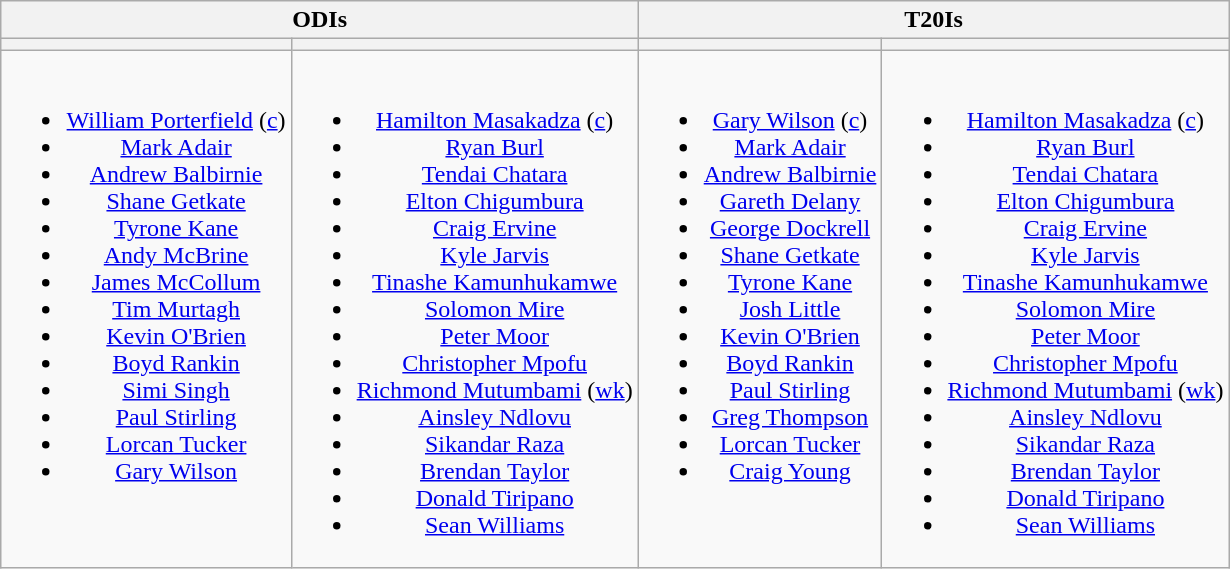<table class="wikitable" style="text-align:center; margin:auto">
<tr>
<th colspan=2>ODIs</th>
<th colspan=2>T20Is</th>
</tr>
<tr>
<th></th>
<th></th>
<th></th>
<th></th>
</tr>
<tr style="vertical-align:top">
<td><br><ul><li><a href='#'>William Porterfield</a> (<a href='#'>c</a>)</li><li><a href='#'>Mark Adair</a></li><li><a href='#'>Andrew Balbirnie</a></li><li><a href='#'>Shane Getkate</a></li><li><a href='#'>Tyrone Kane</a></li><li><a href='#'>Andy McBrine</a></li><li><a href='#'>James McCollum</a></li><li><a href='#'>Tim Murtagh</a></li><li><a href='#'>Kevin O'Brien</a></li><li><a href='#'>Boyd Rankin</a></li><li><a href='#'>Simi Singh</a></li><li><a href='#'>Paul Stirling</a></li><li><a href='#'>Lorcan Tucker</a></li><li><a href='#'>Gary Wilson</a></li></ul></td>
<td><br><ul><li><a href='#'>Hamilton Masakadza</a> (<a href='#'>c</a>)</li><li><a href='#'>Ryan Burl</a></li><li><a href='#'>Tendai Chatara</a></li><li><a href='#'>Elton Chigumbura</a></li><li><a href='#'>Craig Ervine</a></li><li><a href='#'>Kyle Jarvis</a></li><li><a href='#'>Tinashe Kamunhukamwe</a></li><li><a href='#'>Solomon Mire</a></li><li><a href='#'>Peter Moor</a></li><li><a href='#'>Christopher Mpofu</a></li><li><a href='#'>Richmond Mutumbami</a> (<a href='#'>wk</a>)</li><li><a href='#'>Ainsley Ndlovu</a></li><li><a href='#'>Sikandar Raza</a></li><li><a href='#'>Brendan Taylor</a></li><li><a href='#'>Donald Tiripano</a></li><li><a href='#'>Sean Williams</a></li></ul></td>
<td><br><ul><li><a href='#'>Gary Wilson</a> (<a href='#'>c</a>)</li><li><a href='#'>Mark Adair</a></li><li><a href='#'>Andrew Balbirnie</a></li><li><a href='#'>Gareth Delany</a></li><li><a href='#'>George Dockrell</a></li><li><a href='#'>Shane Getkate</a></li><li><a href='#'>Tyrone Kane</a></li><li><a href='#'>Josh Little</a></li><li><a href='#'>Kevin O'Brien</a></li><li><a href='#'>Boyd Rankin</a></li><li><a href='#'>Paul Stirling</a></li><li><a href='#'>Greg Thompson</a></li><li><a href='#'>Lorcan Tucker</a></li><li><a href='#'>Craig Young</a></li></ul></td>
<td><br><ul><li><a href='#'>Hamilton Masakadza</a> (<a href='#'>c</a>)</li><li><a href='#'>Ryan Burl</a></li><li><a href='#'>Tendai Chatara</a></li><li><a href='#'>Elton Chigumbura</a></li><li><a href='#'>Craig Ervine</a></li><li><a href='#'>Kyle Jarvis</a></li><li><a href='#'>Tinashe Kamunhukamwe</a></li><li><a href='#'>Solomon Mire</a></li><li><a href='#'>Peter Moor</a></li><li><a href='#'>Christopher Mpofu</a></li><li><a href='#'>Richmond Mutumbami</a> (<a href='#'>wk</a>)</li><li><a href='#'>Ainsley Ndlovu</a></li><li><a href='#'>Sikandar Raza</a></li><li><a href='#'>Brendan Taylor</a></li><li><a href='#'>Donald Tiripano</a></li><li><a href='#'>Sean Williams</a></li></ul></td>
</tr>
</table>
